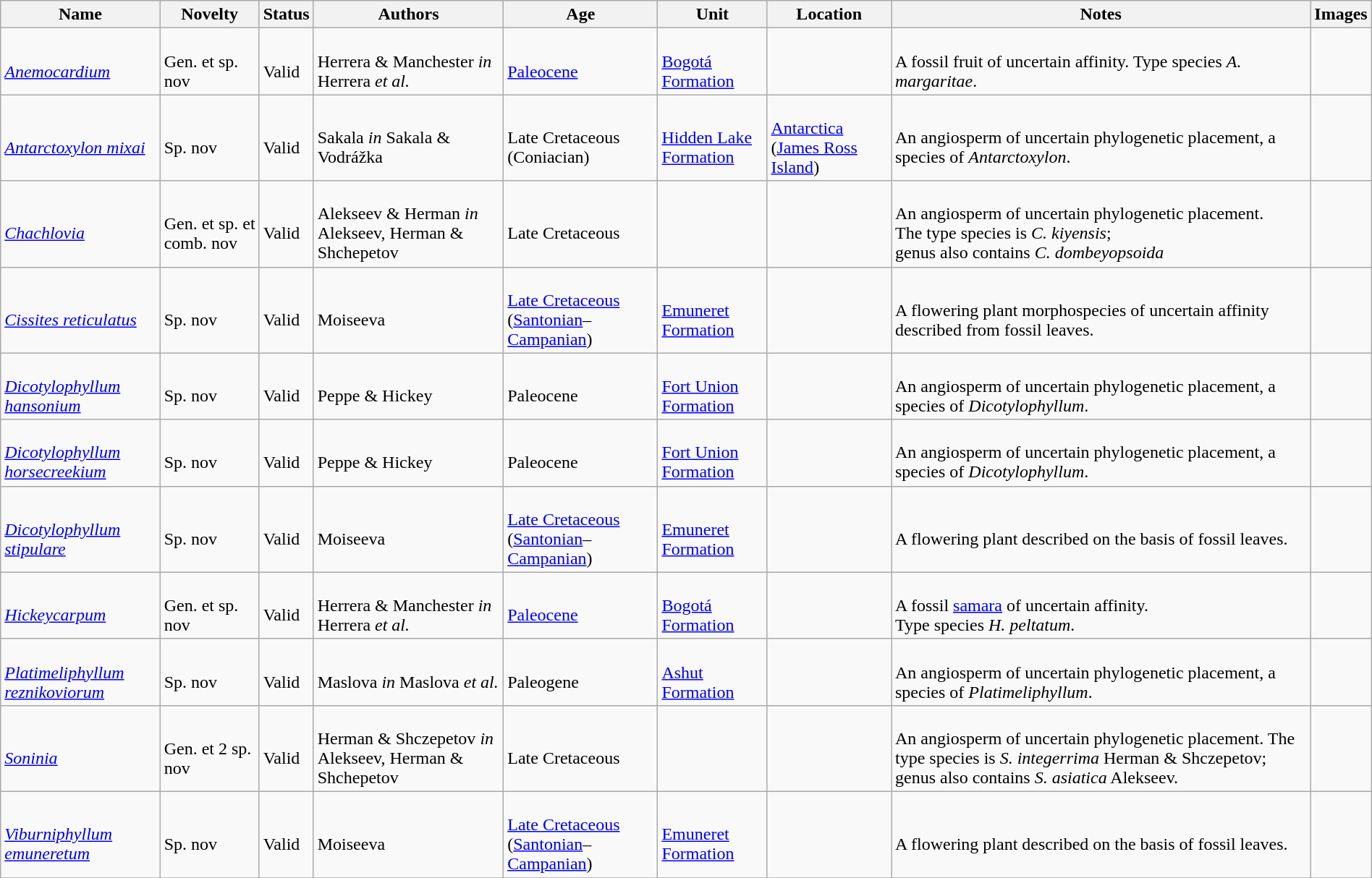<table class="wikitable sortable" align="center" width="100%">
<tr>
<th>Name</th>
<th>Novelty</th>
<th>Status</th>
<th>Authors</th>
<th>Age</th>
<th>Unit</th>
<th>Location</th>
<th>Notes</th>
<th>Images</th>
</tr>
<tr>
<td><br><em><a href='#'>Anemocardium</a></em></td>
<td><br>Gen. et sp. nov</td>
<td><br>Valid</td>
<td><br>Herrera & Manchester <em>in</em> Herrera <em>et al.</em></td>
<td><br><a href='#'>Paleocene</a></td>
<td><br><a href='#'>Bogotá Formation</a></td>
<td><br></td>
<td><br>A fossil fruit of uncertain affinity. Type species <em>A. margaritae</em>.</td>
<td></td>
</tr>
<tr>
<td><br><em><a href='#'>Antarctoxylon mixai</a></em></td>
<td><br>Sp. nov</td>
<td><br>Valid</td>
<td><br>Sakala <em>in</em> Sakala & Vodrážka</td>
<td><br>Late Cretaceous (Coniacian)</td>
<td><br><a href='#'>Hidden Lake Formation</a></td>
<td><br><a href='#'>Antarctica</a> (<a href='#'>James Ross Island</a>)</td>
<td><br>An angiosperm of uncertain phylogenetic placement, a species of <em>Antarctoxylon</em>.</td>
<td></td>
</tr>
<tr>
<td><br><em><a href='#'>Chachlovia</a></em></td>
<td><br>Gen. et sp. et comb. nov</td>
<td><br>Valid</td>
<td><br>Alekseev & Herman <em>in</em> Alekseev, Herman & Shchepetov</td>
<td><br>Late Cretaceous</td>
<td></td>
<td><br></td>
<td><br>An angiosperm of uncertain phylogenetic placement.<br> The type species is <em>C. kiyensis</em>;<br> genus also contains <em>C. dombeyopsoida</em></td>
<td></td>
</tr>
<tr>
<td><br><em><a href='#'>Cissites reticulatus</a></em></td>
<td><br>Sp. nov</td>
<td><br>Valid</td>
<td><br>Moiseeva</td>
<td><br><a href='#'>Late Cretaceous</a> (<a href='#'>Santonian</a>–<a href='#'>Campanian</a>)</td>
<td><br><a href='#'>Emuneret Formation</a></td>
<td><br></td>
<td><br>A flowering plant morphospecies of uncertain affinity described from fossil leaves.</td>
<td></td>
</tr>
<tr>
<td><br><em><a href='#'>Dicotylophyllum hansonium</a></em></td>
<td><br>Sp. nov</td>
<td><br>Valid</td>
<td><br>Peppe & Hickey</td>
<td><br>Paleocene</td>
<td><br><a href='#'>Fort Union Formation</a></td>
<td><br></td>
<td><br>An angiosperm of uncertain phylogenetic placement, a species of <em>Dicotylophyllum</em>.</td>
<td></td>
</tr>
<tr>
<td><br><em><a href='#'>Dicotylophyllum horsecreekium</a></em></td>
<td><br>Sp. nov</td>
<td><br>Valid</td>
<td><br>Peppe & Hickey</td>
<td><br>Paleocene</td>
<td><br><a href='#'>Fort Union Formation</a></td>
<td><br></td>
<td><br>An angiosperm of uncertain phylogenetic placement, a species of <em>Dicotylophyllum</em>.</td>
<td></td>
</tr>
<tr>
<td><br><em><a href='#'>Dicotylophyllum stipulare</a></em></td>
<td><br>Sp. nov</td>
<td><br>Valid</td>
<td><br>Moiseeva</td>
<td><br><a href='#'>Late Cretaceous</a> (<a href='#'>Santonian</a>–<a href='#'>Campanian</a>)</td>
<td><br><a href='#'>Emuneret Formation</a></td>
<td><br></td>
<td><br>A flowering plant described on the basis of fossil leaves.</td>
<td></td>
</tr>
<tr>
<td><br><em><a href='#'>Hickeycarpum</a></em></td>
<td><br>Gen. et sp. nov</td>
<td><br>Valid</td>
<td><br>Herrera & Manchester <em>in</em> Herrera <em>et al.</em></td>
<td><br><a href='#'>Paleocene</a></td>
<td><br><a href='#'>Bogotá Formation</a></td>
<td><br></td>
<td><br>A fossil <a href='#'>samara</a> of uncertain affinity.<br> Type species <em>H. peltatum</em>.</td>
<td></td>
</tr>
<tr>
<td><br><em><a href='#'>Platimeliphyllum reznikoviorum</a></em></td>
<td><br>Sp. nov</td>
<td><br>Valid</td>
<td><br>Maslova <em>in</em> Maslova <em>et al.</em></td>
<td><br>Paleogene</td>
<td><br><a href='#'>Ashut Formation</a></td>
<td><br></td>
<td><br>An angiosperm of uncertain phylogenetic placement, a species of <em>Platimeliphyllum</em>.</td>
<td></td>
</tr>
<tr>
<td><br><em><a href='#'>Soninia</a></em></td>
<td><br>Gen. et 2 sp. nov</td>
<td><br>Valid</td>
<td><br>Herman & Shczepetov <em>in</em> Alekseev, Herman & Shchepetov</td>
<td><br>Late Cretaceous</td>
<td></td>
<td><br></td>
<td><br>An angiosperm of uncertain phylogenetic placement. The type species is <em>S. integerrima</em> Herman & Shczepetov; genus also contains <em>S. asiatica</em> Alekseev.</td>
<td></td>
</tr>
<tr>
<td><br><em><a href='#'>Viburniphyllum emuneretum</a></em></td>
<td><br>Sp. nov</td>
<td><br>Valid</td>
<td><br>Moiseeva</td>
<td><br><a href='#'>Late Cretaceous</a> (<a href='#'>Santonian</a>–<a href='#'>Campanian</a>)</td>
<td><br><a href='#'>Emuneret Formation</a></td>
<td><br></td>
<td><br>A flowering plant described on the basis of fossil leaves.</td>
<td></td>
</tr>
<tr>
</tr>
</table>
